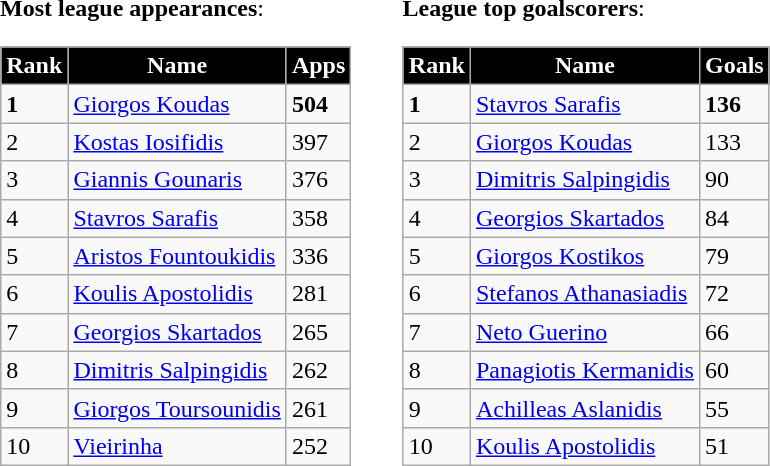<table cellpadding=8>
<tr>
<td valign="bottom"><strong>Most league appearances</strong>:<br><table class="wikitable" style="text-align:left">
<tr>
<th style="color:#FFFFFF; background:black;">Rank</th>
<th style="color:#FFFFFF; background:black;">Name</th>
<th style="color:#FFFFFF; background:black;">Apps</th>
</tr>
<tr>
<td><strong>1</strong></td>
<td> <a href='#'>Giorgos Koudas</a></td>
<td><strong>504</strong></td>
</tr>
<tr>
<td>2</td>
<td> <a href='#'>Kostas Iosifidis</a></td>
<td>397</td>
</tr>
<tr>
<td>3</td>
<td> <a href='#'>Giannis Gounaris</a></td>
<td>376</td>
</tr>
<tr>
<td>4</td>
<td> <a href='#'>Stavros Sarafis</a></td>
<td>358</td>
</tr>
<tr>
<td>5</td>
<td> <a href='#'>Aristos Fountoukidis</a></td>
<td>336</td>
</tr>
<tr>
<td>6</td>
<td> <a href='#'>Koulis Apostolidis</a></td>
<td>281</td>
</tr>
<tr>
<td>7</td>
<td> <a href='#'>Georgios Skartados</a></td>
<td>265</td>
</tr>
<tr>
<td>8</td>
<td> <a href='#'>Dimitris Salpingidis</a></td>
<td>262</td>
</tr>
<tr>
<td>9</td>
<td> <a href='#'>Giorgos Toursounidis</a></td>
<td>261</td>
</tr>
<tr>
<td>10</td>
<td> <a href='#'>Vieirinha</a></td>
<td>252</td>
</tr>
</table>
</td>
<td valign=top><br><strong>League top goalscorers</strong>:<table class="wikitable" style="text-align:left">
<tr>
<th style="color:#FFFFFF; background:black;">Rank</th>
<th style="color:#FFFFFF; background:black;">Name</th>
<th style="color:#FFFFFF; background:black;">Goals</th>
</tr>
<tr>
<td><strong>1</strong></td>
<td> <a href='#'>Stavros Sarafis</a></td>
<td><strong>136</strong></td>
</tr>
<tr>
<td>2</td>
<td> <a href='#'>Giorgos Koudas</a></td>
<td>133</td>
</tr>
<tr>
<td>3</td>
<td> <a href='#'>Dimitris Salpingidis</a></td>
<td>90</td>
</tr>
<tr>
<td>4</td>
<td> <a href='#'>Georgios Skartados</a></td>
<td>84</td>
</tr>
<tr>
<td>5</td>
<td> <a href='#'>Giorgos Kostikos</a></td>
<td>79</td>
</tr>
<tr>
<td>6</td>
<td> <a href='#'>Stefanos Athanasiadis</a></td>
<td>72</td>
</tr>
<tr>
<td>7</td>
<td> <a href='#'>Neto Guerino</a></td>
<td>66</td>
</tr>
<tr>
<td>8</td>
<td> <a href='#'>Panagiotis Kermanidis</a></td>
<td>60</td>
</tr>
<tr>
<td>9</td>
<td> <a href='#'>Achilleas Aslanidis</a></td>
<td>55</td>
</tr>
<tr>
<td>10</td>
<td> <a href='#'>Koulis Apostolidis</a></td>
<td>51</td>
</tr>
</table>
</td>
</tr>
</table>
